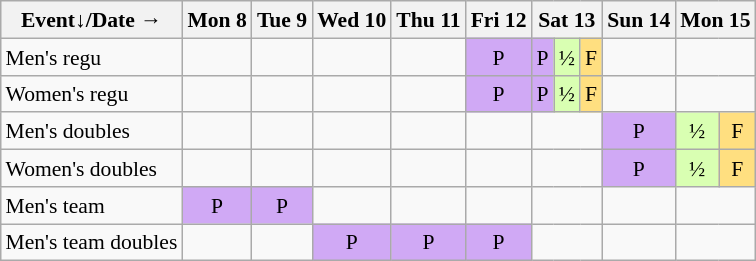<table class="wikitable" style="margin:0.5em auto; font-size:90%; line-height:1.25em; text-align:center;">
<tr>
<th>Event↓/Date →</th>
<th>Mon 8</th>
<th>Tue 9</th>
<th>Wed 10</th>
<th>Thu 11</th>
<th>Fri 12</th>
<th colspan="3">Sat 13</th>
<th>Sun 14</th>
<th colspan="2">Mon 15</th>
</tr>
<tr>
<td style="text-align:left;">Men's regu</td>
<td></td>
<td></td>
<td></td>
<td></td>
<td style="background-color:#D0A9F5;">P</td>
<td style="background-color:#D0A9F5;">P</td>
<td style="background-color:#D9FFB2;">½</td>
<td style="background-color:#FFDF80;">F</td>
<td></td>
<td colspan="2"></td>
</tr>
<tr>
<td style="text-align:left;">Women's regu</td>
<td></td>
<td></td>
<td></td>
<td></td>
<td style="background-color:#D0A9F5;">P</td>
<td style="background-color:#D0A9F5;">P</td>
<td style="background-color:#D9FFB2;">½</td>
<td style="background-color:#FFDF80;">F</td>
<td></td>
<td colspan="2"></td>
</tr>
<tr>
<td style="text-align:left;">Men's doubles</td>
<td></td>
<td></td>
<td></td>
<td></td>
<td></td>
<td colspan="3"></td>
<td style="background-color:#D0A9F5;">P</td>
<td style="background-color:#D9FFB2;">½</td>
<td style="background-color:#FFDF80;">F</td>
</tr>
<tr>
<td style="text-align:left;">Women's doubles</td>
<td></td>
<td></td>
<td></td>
<td></td>
<td></td>
<td colspan="3"></td>
<td style="background-color:#D0A9F5;">P</td>
<td style="background-color:#D9FFB2;">½</td>
<td style="background-color:#FFDF80;">F</td>
</tr>
<tr>
<td style="text-align:left;">Men's team</td>
<td style="background-color:#D0A9F5;">P</td>
<td style="background-color:#D0A9F5;">P</td>
<td></td>
<td></td>
<td></td>
<td colspan="3"></td>
<td></td>
<td colspan="2"></td>
</tr>
<tr>
<td style="text-align:left;">Men's team doubles</td>
<td></td>
<td></td>
<td style="background-color:#D0A9F5;">P</td>
<td style="background-color:#D0A9F5;">P</td>
<td style="background-color:#D0A9F5;">P</td>
<td colspan="3"></td>
<td></td>
<td colspan="2"></td>
</tr>
</table>
